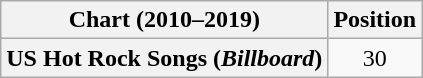<table class="wikitable plainrowheaders" style="text-align:center">
<tr>
<th scope="col">Chart (2010–2019)</th>
<th scope="col">Position</th>
</tr>
<tr>
<th scope="row">US Hot Rock Songs (<em>Billboard</em>)</th>
<td>30</td>
</tr>
</table>
